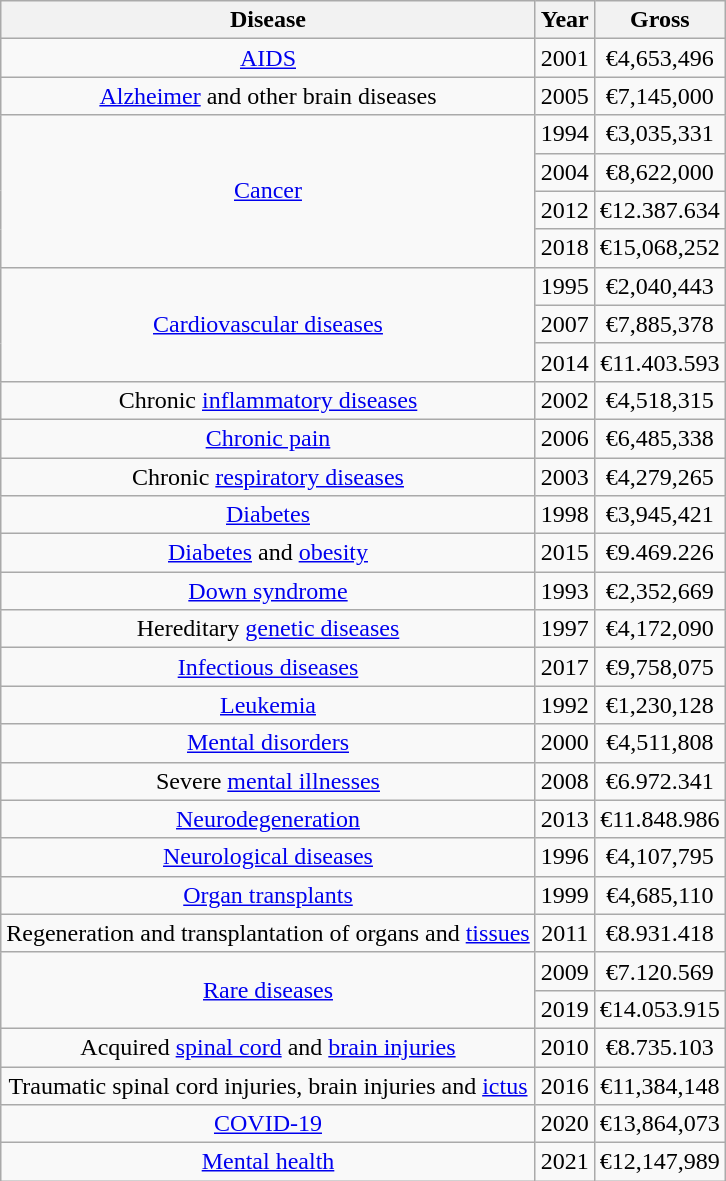<table class="wikitable sortable" style="text-align: center">
<tr>
<th>Disease</th>
<th>Year</th>
<th>Gross</th>
</tr>
<tr>
<td><a href='#'>AIDS</a></td>
<td>2001</td>
<td>€4,653,496</td>
</tr>
<tr>
<td><a href='#'>Alzheimer</a> and other brain diseases</td>
<td>2005</td>
<td>€7,145,000</td>
</tr>
<tr>
<td rowspan=4><a href='#'>Cancer</a></td>
<td>1994</td>
<td>€3,035,331</td>
</tr>
<tr>
<td>2004</td>
<td>€8,622,000</td>
</tr>
<tr>
<td>2012</td>
<td>€12.387.634</td>
</tr>
<tr>
<td>2018</td>
<td>€15,068,252</td>
</tr>
<tr>
<td rowspan=3><a href='#'>Cardiovascular diseases</a></td>
<td>1995</td>
<td>€2,040,443</td>
</tr>
<tr>
<td>2007</td>
<td>€7,885,378</td>
</tr>
<tr>
<td>2014</td>
<td>€11.403.593</td>
</tr>
<tr>
<td>Chronic <a href='#'>inflammatory diseases</a></td>
<td>2002</td>
<td>€4,518,315</td>
</tr>
<tr>
<td><a href='#'>Chronic pain</a></td>
<td>2006</td>
<td>€6,485,338</td>
</tr>
<tr>
<td>Chronic <a href='#'>respiratory diseases</a></td>
<td>2003</td>
<td>€4,279,265</td>
</tr>
<tr>
<td><a href='#'>Diabetes</a></td>
<td>1998</td>
<td>€3,945,421</td>
</tr>
<tr>
<td><a href='#'>Diabetes</a> and <a href='#'>obesity</a></td>
<td>2015</td>
<td>€9.469.226</td>
</tr>
<tr>
<td><a href='#'>Down syndrome</a></td>
<td>1993</td>
<td>€2,352,669</td>
</tr>
<tr>
<td>Hereditary <a href='#'>genetic diseases</a></td>
<td>1997</td>
<td>€4,172,090</td>
</tr>
<tr>
<td><a href='#'>Infectious diseases</a></td>
<td>2017</td>
<td>€9,758,075</td>
</tr>
<tr>
<td><a href='#'>Leukemia</a></td>
<td>1992</td>
<td>€1,230,128</td>
</tr>
<tr>
<td><a href='#'>Mental disorders</a></td>
<td>2000</td>
<td>€4,511,808</td>
</tr>
<tr>
<td>Severe <a href='#'>mental illnesses</a></td>
<td>2008</td>
<td>€6.972.341</td>
</tr>
<tr>
<td><a href='#'>Neurodegeneration</a></td>
<td>2013</td>
<td>€11.848.986</td>
</tr>
<tr>
<td><a href='#'>Neurological diseases</a></td>
<td>1996</td>
<td>€4,107,795</td>
</tr>
<tr>
<td><a href='#'>Organ transplants</a></td>
<td>1999</td>
<td>€4,685,110</td>
</tr>
<tr>
<td>Regeneration and transplantation of organs and <a href='#'>tissues</a></td>
<td>2011</td>
<td>€8.931.418</td>
</tr>
<tr>
<td rowspan=2><a href='#'>Rare diseases</a></td>
<td>2009</td>
<td>€7.120.569</td>
</tr>
<tr>
<td>2019</td>
<td>€14.053.915</td>
</tr>
<tr>
<td>Acquired <a href='#'>spinal cord</a> and <a href='#'>brain injuries</a></td>
<td>2010</td>
<td>€8.735.103</td>
</tr>
<tr>
<td>Traumatic spinal cord injuries, brain injuries and <a href='#'>ictus</a></td>
<td>2016</td>
<td>€11,384,148</td>
</tr>
<tr>
<td><a href='#'>COVID-19</a></td>
<td>2020</td>
<td>€13,864,073</td>
</tr>
<tr>
<td><a href='#'>Mental health</a></td>
<td>2021</td>
<td>€12,147,989</td>
</tr>
</table>
